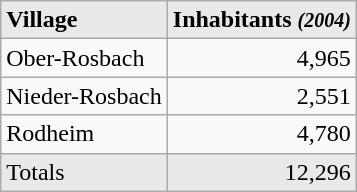<table class="wikitable">
<tr style="background:#e9e9e9;">
<td><strong>Village</strong></td>
<td><strong>Inhabitants <em><small>(2004)</small><strong><em></td>
</tr>
<tr>
<td>Ober-Rosbach</td>
<td style="text-align:right;">4,965</td>
</tr>
<tr>
<td>Nieder-Rosbach</td>
<td style="text-align:right;">2,551</td>
</tr>
<tr>
<td>Rodheim</td>
<td style="text-align:right;">4,780</td>
</tr>
<tr style="background:#e9e9e9;">
<td></strong>Totals<strong></td>
<td style="text-align:right;"></strong>12,296<strong></td>
</tr>
</table>
